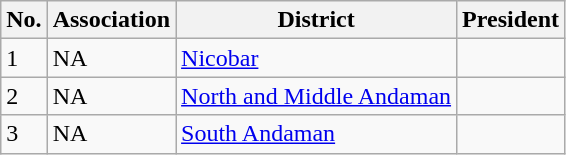<table class="wikitable sortable">
<tr>
<th>No.</th>
<th>Association</th>
<th>District</th>
<th>President</th>
</tr>
<tr>
<td>1</td>
<td>NA</td>
<td><a href='#'>Nicobar</a></td>
<td></td>
</tr>
<tr>
<td>2</td>
<td>NA</td>
<td><a href='#'>North and Middle Andaman</a></td>
<td></td>
</tr>
<tr>
<td>3</td>
<td>NA</td>
<td><a href='#'>South Andaman</a></td>
<td></td>
</tr>
</table>
